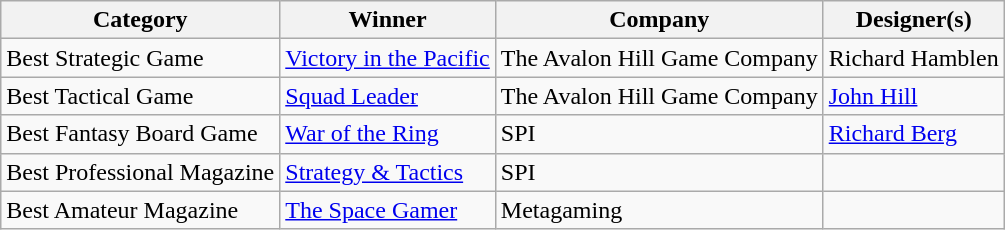<table class="wikitable">
<tr>
<th>Category</th>
<th>Winner</th>
<th>Company</th>
<th>Designer(s)</th>
</tr>
<tr>
<td>Best Strategic Game</td>
<td><a href='#'>Victory in the Pacific</a></td>
<td>The Avalon Hill Game Company</td>
<td>Richard Hamblen</td>
</tr>
<tr>
<td>Best Tactical Game</td>
<td><a href='#'>Squad Leader</a></td>
<td>The Avalon Hill Game Company</td>
<td><a href='#'>John Hill</a></td>
</tr>
<tr>
<td>Best Fantasy Board Game</td>
<td><a href='#'>War of the Ring</a></td>
<td>SPI</td>
<td><a href='#'>Richard Berg</a></td>
</tr>
<tr>
<td>Best Professional Magazine</td>
<td><a href='#'>Strategy & Tactics</a></td>
<td>SPI</td>
<td></td>
</tr>
<tr>
<td>Best Amateur Magazine</td>
<td><a href='#'>The Space Gamer</a></td>
<td>Metagaming</td>
<td></td>
</tr>
</table>
